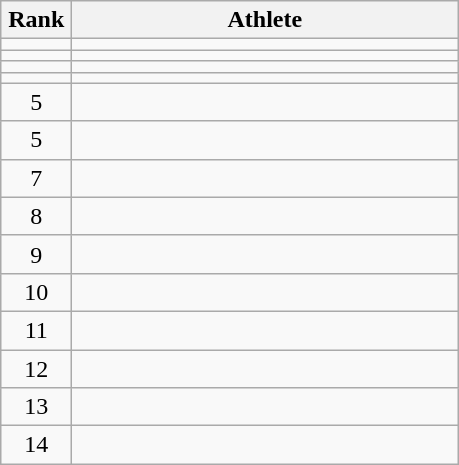<table class="wikitable" style="text-align: center;">
<tr>
<th width=40>Rank</th>
<th width=250>Athlete</th>
</tr>
<tr>
<td></td>
<td align="left"></td>
</tr>
<tr>
<td></td>
<td align="left"></td>
</tr>
<tr>
<td></td>
<td align="left"></td>
</tr>
<tr>
<td></td>
<td align="left"></td>
</tr>
<tr>
<td>5</td>
<td align="left"></td>
</tr>
<tr>
<td>5</td>
<td align="left"></td>
</tr>
<tr>
<td>7</td>
<td align="left"></td>
</tr>
<tr>
<td>8</td>
<td align="left"></td>
</tr>
<tr>
<td>9</td>
<td align="left"></td>
</tr>
<tr>
<td>10</td>
<td align="left"></td>
</tr>
<tr>
<td>11</td>
<td align="left"></td>
</tr>
<tr>
<td>12</td>
<td align="left"></td>
</tr>
<tr>
<td>13</td>
<td align="left"></td>
</tr>
<tr>
<td>14</td>
<td align="left"></td>
</tr>
</table>
